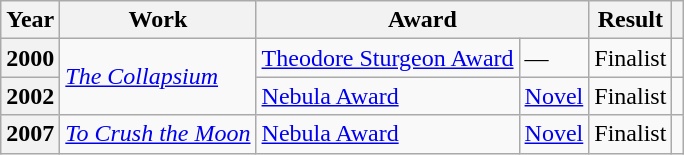<table class="wikitable">
<tr>
<th>Year</th>
<th>Work</th>
<th colspan="2">Award</th>
<th>Result</th>
<th></th>
</tr>
<tr>
<th>2000</th>
<td rowspan="2"><em><a href='#'>The Collapsium</a></em></td>
<td><a href='#'>Theodore Sturgeon Award</a></td>
<td>—</td>
<td>Finalist</td>
<td></td>
</tr>
<tr>
<th>2002</th>
<td><a href='#'>Nebula Award</a></td>
<td><a href='#'>Novel</a></td>
<td>Finalist</td>
<td></td>
</tr>
<tr>
<th>2007</th>
<td><em><a href='#'>To Crush the Moon</a></em></td>
<td><a href='#'>Nebula Award</a></td>
<td><a href='#'>Novel</a></td>
<td>Finalist</td>
<td></td>
</tr>
</table>
